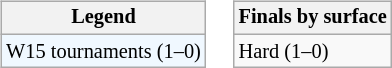<table>
<tr valign=top>
<td><br><table class=wikitable style="font-size:85%">
<tr>
<th>Legend</th>
</tr>
<tr style="background:#f0f8ff;">
<td>W15 tournaments (1–0)</td>
</tr>
</table>
</td>
<td><br><table class=wikitable style="font-size:85%">
<tr>
<th>Finals by surface</th>
</tr>
<tr>
<td>Hard (1–0)</td>
</tr>
</table>
</td>
</tr>
</table>
